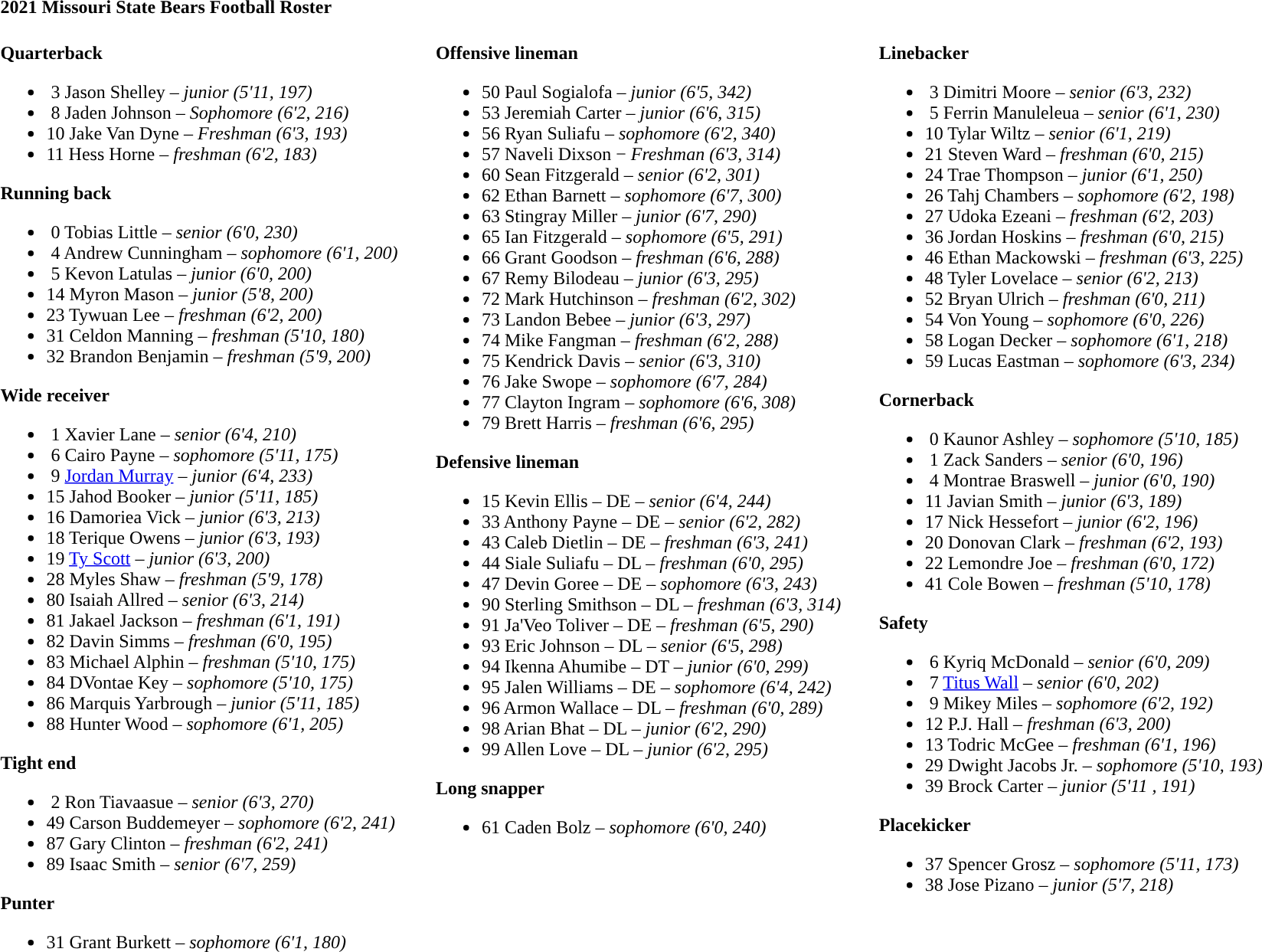<table class="toccolours" style="text-align: left;">
<tr>
<td colspan=11><strong>2021 Missouri State Bears Football Roster</strong></td>
</tr>
<tr>
<td valign="top"><br><strong>Quarterback</strong><ul><li> 3 Jason Shelley – <em>junior (5'11, 197)</em></li><li> 8 Jaden Johnson –  <em>Sophomore (6'2, 216)</em></li><li>10 Jake Van Dyne –  <em>Freshman (6'3, 193)</em></li><li>11 Hess Horne – <em>freshman (6'2, 183)</em></li></ul><strong>Running back</strong><ul><li> 0 Tobias Little  – <em>senior (6'0, 230)</em></li><li> 4 Andrew Cunningham – <em>sophomore (6'1, 200)</em></li><li> 5 Kevon Latulas – <em>junior (6'0, 200)</em></li><li>14 Myron Mason – <em>junior (5'8, 200)</em></li><li>23 Tywuan Lee – <em>freshman (6'2, 200)</em></li><li>31 Celdon Manning – <em>freshman (5'10, 180)</em></li><li>32 Brandon Benjamin – <em>freshman (5'9, 200)</em></li></ul><strong>Wide receiver</strong><ul><li> 1 Xavier Lane – <em>senior (6'4, 210)</em></li><li> 6 Cairo Payne – <em>sophomore (5'11, 175)</em></li><li> 9 <a href='#'>Jordan Murray</a> – <em>junior (6'4, 233)</em></li><li>15 Jahod Booker – <em>junior (5'11, 185)</em></li><li>16 Damoriea Vick – <em>junior (6'3, 213)</em></li><li>18 Terique Owens – <em>junior (6'3, 193)</em></li><li>19 <a href='#'>Ty Scott</a> – <em>junior (6'3, 200)</em></li><li>28 Myles Shaw – <em> freshman (5'9, 178)</em></li><li>80 Isaiah Allred – <em>senior (6'3, 214)</em></li><li>81 Jakael Jackson – <em> freshman (6'1, 191)</em></li><li>82 Davin Simms – <em>freshman (6'0, 195)</em></li><li>83 Michael Alphin – <em>freshman (5'10, 175)</em></li><li>84 DVontae Key – <em>sophomore (5'10, 175)</em></li><li>86 Marquis Yarbrough – <em> junior (5'11, 185)</em></li><li>88 Hunter Wood – <em>sophomore (6'1, 205)</em></li></ul><strong>Tight end</strong><ul><li> 2 Ron Tiavaasue – <em>senior (6'3, 270)</em></li><li>49 Carson Buddemeyer – <em>sophomore (6'2, 241)</em></li><li>87 Gary Clinton – <em>freshman (6'2, 241)</em></li><li>89 Isaac Smith – <em>senior (6'7, 259)</em></li></ul><strong>Punter</strong><ul><li>31 Grant Burkett – <em>sophomore (6'1, 180)</em></li></ul></td>
<td width="25"> </td>
<td valign="top"><br><strong>Offensive lineman</strong><ul><li>50 Paul Sogialofa – <em>junior (6'5, 342)</em></li><li>53 Jeremiah Carter – <em>junior (6'6, 315)</em></li><li>56 Ryan Suliafu – <em>sophomore (6'2, 340)</em></li><li>57 Naveli Dixson − <em>Freshman (6'3, 314)</em></li><li>60 Sean Fitzgerald – <em>senior (6'2, 301)</em></li><li>62 Ethan Barnett – <em>sophomore (6'7, 300)</em></li><li>63 Stingray Miller – <em>junior (6'7, 290)</em></li><li>65 Ian Fitzgerald – <em>sophomore (6'5, 291)</em></li><li>66 Grant Goodson – <em> freshman (6'6, 288)</em></li><li>67 Remy Bilodeau – <em>junior (6'3, 295)</em></li><li>72 Mark Hutchinson – <em> freshman (6'2, 302)</em></li><li>73 Landon Bebee – <em>junior (6'3, 297)</em></li><li>74 Mike Fangman – <em> freshman (6'2, 288)</em></li><li>75 Kendrick Davis – <em>senior (6'3, 310)</em></li><li>76 Jake Swope – <em>sophomore (6'7, 284)</em></li><li>77 Clayton Ingram – <em>sophomore (6'6, 308)</em></li><li>79 Brett Harris – <em>freshman (6'6, 295)</em></li></ul><strong>Defensive lineman</strong><ul><li>15 Kevin Ellis – DE – <em>senior (6'4, 244)</em></li><li>33 Anthony Payne – DE – <em>senior (6'2, 282)</em></li><li>43 Caleb Dietlin – DE – <em>freshman (6'3, 241)</em></li><li>44 Siale Suliafu – DL – <em>freshman (6'0, 295)</em></li><li>47 Devin Goree – DE – <em>sophomore (6'3, 243)</em></li><li>90 Sterling Smithson – DL – <em>freshman (6'3, 314)</em></li><li>91 Ja'Veo Toliver – DE – <em> freshman (6'5, 290)</em></li><li>93 Eric Johnson – DL – <em>senior (6'5, 298)</em></li><li>94 Ikenna Ahumibe – DT – <em>junior (6'0, 299)</em></li><li>95 Jalen Williams – DE – <em>sophomore (6'4, 242)</em></li><li>96 Armon Wallace – DL – <em>freshman (6'0, 289)</em></li><li>98 Arian Bhat – DL – <em>junior (6'2, 290)</em></li><li>99 Allen Love – DL – <em>junior (6'2, 295)</em></li></ul><strong>Long snapper</strong><ul><li>61 Caden Bolz – <em>sophomore (6'0, 240)</em></li></ul></td>
<td width="25"> </td>
<td valign="top"><br><strong>Linebacker</strong><ul><li> 3 Dimitri Moore – <em>senior (6'3, 232)</em></li><li> 5 Ferrin Manuleleua – <em>senior (6'1, 230)</em></li><li>10 Tylar Wiltz – <em>senior (6'1, 219)</em></li><li>21 Steven Ward – <em>freshman (6'0, 215)</em></li><li>24 Trae Thompson – <em>junior (6'1, 250)</em></li><li>26 Tahj Chambers – <em>sophomore (6'2, 198)</em></li><li>27 Udoka Ezeani – <em>freshman (6'2, 203)</em></li><li>36 Jordan Hoskins – <em>freshman (6'0, 215)</em></li><li>46 Ethan Mackowski – <em> freshman (6'3, 225)</em></li><li>48 Tyler Lovelace – <em>senior (6'2, 213)</em></li><li>52 Bryan Ulrich – <em> freshman (6'0, 211)</em></li><li>54 Von Young – <em>sophomore (6'0, 226)</em></li><li>58 Logan Decker – <em> sophomore (6'1, 218)</em></li><li>59 Lucas Eastman – <em>sophomore (6'3, 234)</em></li></ul><strong>Cornerback</strong><ul><li> 0  Kaunor Ashley – <em>sophomore (5'10, 185)</em></li><li> 1 Zack Sanders – <em>senior (6'0, 196)</em></li><li> 4 Montrae Braswell – <em>junior (6'0, 190)</em></li><li>11 Javian Smith – <em>junior (6'3, 189)</em></li><li>17 Nick Hessefort – <em>junior (6'2, 196)</em></li><li>20 Donovan Clark – <em> freshman (6'2, 193)</em></li><li>22 Lemondre Joe – <em>freshman (6'0, 172)</em></li><li>41 Cole Bowen – <em> freshman (5'10, 178)</em></li></ul><strong>Safety</strong><ul><li> 6 Kyriq McDonald – <em>senior (6'0, 209)</em></li><li> 7 <a href='#'>Titus Wall</a> – <em>senior (6'0, 202)</em></li><li> 9 Mikey Miles – <em>sophomore (6'2, 192)</em></li><li>12 P.J. Hall – <em> freshman (6'3, 200)</em></li><li>13 Todric McGee – <em>freshman (6'1, 196)</em></li><li>29 Dwight Jacobs Jr. – <em>sophomore (5'10, 193)</em></li><li>39 Brock Carter – <em>junior (5'11 , 191)</em></li></ul><strong>Placekicker</strong><ul><li>37 Spencer Grosz – <em>sophomore (5'11, 173)</em></li><li>38 Jose Pizano – <em>junior (5'7, 218)</em></li></ul></td>
</tr>
<tr>
</tr>
</table>
